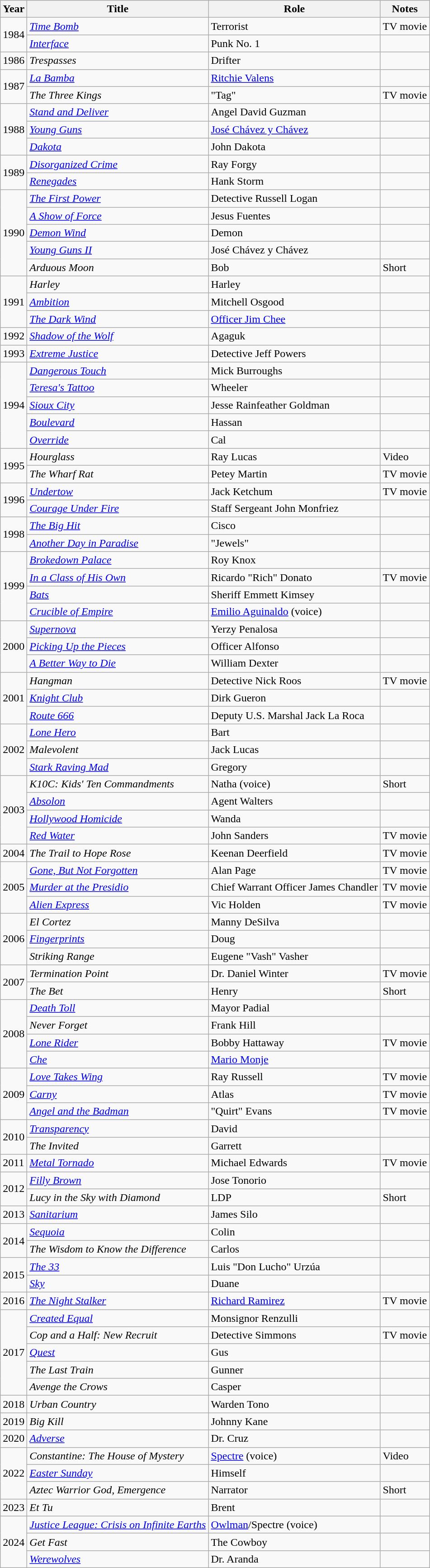<table class="wikitable sortable">
<tr>
<th>Year</th>
<th>Title</th>
<th>Role</th>
<th>Notes</th>
</tr>
<tr>
<td rowspan="2">1984</td>
<td><em><a href='#'>Time Bomb</a></em></td>
<td>Terrorist</td>
<td>TV movie</td>
</tr>
<tr>
<td><em><a href='#'>Interface</a></em></td>
<td>Punk No. 1</td>
<td></td>
</tr>
<tr>
<td>1986</td>
<td><em>Trespasses</em></td>
<td>Drifter</td>
<td></td>
</tr>
<tr>
<td rowspan="2">1987</td>
<td><em><a href='#'>La Bamba</a></em></td>
<td><a href='#'>Ritchie Valens</a></td>
<td></td>
</tr>
<tr>
<td><em>The Three Kings</em></td>
<td>"Tag"</td>
<td>TV movie</td>
</tr>
<tr>
<td rowspan="3">1988</td>
<td><em><a href='#'>Stand and Deliver</a></em></td>
<td>Angel David Guzman</td>
<td></td>
</tr>
<tr>
<td><em><a href='#'>Young Guns</a></em></td>
<td><a href='#'>José Chávez y Chávez</a></td>
<td></td>
</tr>
<tr>
<td><em><a href='#'>Dakota</a></em></td>
<td>John Dakota</td>
<td></td>
</tr>
<tr>
<td rowspan="2">1989</td>
<td><em><a href='#'>Disorganized Crime</a></em></td>
<td>Ray Forgy</td>
<td></td>
</tr>
<tr>
<td><em><a href='#'>Renegades</a></em></td>
<td>Hank Storm</td>
<td></td>
</tr>
<tr>
<td rowspan="5">1990</td>
<td><em><a href='#'>The First Power</a></em></td>
<td>Detective Russell Logan</td>
<td></td>
</tr>
<tr>
<td><em><a href='#'>A Show of Force</a></em></td>
<td>Jesus Fuentes</td>
<td></td>
</tr>
<tr>
<td><em><a href='#'>Demon Wind</a></em></td>
<td>Demon</td>
<td></td>
</tr>
<tr>
<td><em><a href='#'>Young Guns II</a></em></td>
<td>José Chávez y Chávez</td>
<td></td>
</tr>
<tr>
<td><em>Arduous Moon</em></td>
<td>Bob</td>
<td>Short</td>
</tr>
<tr>
<td rowspan="3">1991</td>
<td><em>Harley</em></td>
<td>Harley</td>
<td></td>
</tr>
<tr>
<td><em><a href='#'>Ambition</a></em></td>
<td>Mitchell Osgood</td>
<td></td>
</tr>
<tr>
<td><em><a href='#'>The Dark Wind</a></em></td>
<td><a href='#'>Officer Jim Chee</a></td>
<td></td>
</tr>
<tr>
<td>1992</td>
<td><em><a href='#'>Shadow of the Wolf</a></em></td>
<td>Agaguk</td>
<td></td>
</tr>
<tr>
<td>1993</td>
<td><em><a href='#'>Extreme Justice</a></em></td>
<td>Detective Jeff Powers</td>
<td></td>
</tr>
<tr>
<td rowspan="5">1994</td>
<td><em><a href='#'>Dangerous Touch</a></em></td>
<td>Mick Burroughs</td>
<td></td>
</tr>
<tr>
<td><em><a href='#'>Teresa's Tattoo</a></em></td>
<td>Wheeler</td>
<td></td>
</tr>
<tr>
<td><em><a href='#'>Sioux City</a></em></td>
<td>Jesse Rainfeather Goldman</td>
<td></td>
</tr>
<tr>
<td><em><a href='#'>Boulevard</a></em></td>
<td>Hassan</td>
<td></td>
</tr>
<tr>
<td><em><a href='#'>Override</a></em></td>
<td>Cal</td>
<td></td>
</tr>
<tr>
<td rowspan="2">1995</td>
<td><em>Hourglass</em></td>
<td>Ray Lucas</td>
<td>Video</td>
</tr>
<tr>
<td><em>The Wharf Rat</em></td>
<td>Petey Martin</td>
<td>TV movie</td>
</tr>
<tr>
<td rowspan="2">1996</td>
<td><em><a href='#'>Undertow</a></em></td>
<td>Jack Ketchum</td>
<td>TV movie</td>
</tr>
<tr>
<td><em><a href='#'>Courage Under Fire</a></em></td>
<td>Staff Sergeant John Monfriez</td>
<td></td>
</tr>
<tr>
<td rowspan="2">1998</td>
<td><em><a href='#'>The Big Hit</a></em></td>
<td>Cisco</td>
<td></td>
</tr>
<tr>
<td><em><a href='#'>Another Day in Paradise</a></em></td>
<td>"Jewels"</td>
<td></td>
</tr>
<tr>
<td rowspan="4">1999</td>
<td><em><a href='#'>Brokedown Palace</a></em></td>
<td>Roy Knox</td>
<td></td>
</tr>
<tr>
<td><em><a href='#'>In a Class of His Own</a></em></td>
<td>Ricardo "Rich" Donato</td>
<td>TV movie</td>
</tr>
<tr>
<td><em><a href='#'>Bats</a></em></td>
<td>Sheriff Emmett Kimsey</td>
<td></td>
</tr>
<tr>
<td><em><a href='#'>Crucible of Empire</a></em></td>
<td><a href='#'>Emilio Aguinaldo</a> (voice)</td>
<td></td>
</tr>
<tr>
<td rowspan="3">2000</td>
<td><em><a href='#'>Supernova</a></em></td>
<td>Yerzy Penalosa</td>
<td></td>
</tr>
<tr>
<td><em><a href='#'>Picking Up the Pieces</a></em></td>
<td>Officer Alfonso</td>
<td></td>
</tr>
<tr>
<td><em><a href='#'>A Better Way to Die</a></em></td>
<td>William Dexter</td>
<td></td>
</tr>
<tr>
<td rowspan="3">2001</td>
<td><em>Hangman</em></td>
<td>Detective Nick Roos</td>
<td>TV movie</td>
</tr>
<tr>
<td><em><a href='#'>Knight Club</a></em></td>
<td>Dirk Gueron</td>
<td></td>
</tr>
<tr>
<td><em><a href='#'>Route 666</a></em></td>
<td>Deputy U.S. Marshal Jack La Roca</td>
<td></td>
</tr>
<tr>
<td rowspan="3">2002</td>
<td><em><a href='#'>Lone Hero</a></em></td>
<td>Bart</td>
<td></td>
</tr>
<tr>
<td><em>Malevolent</em></td>
<td>Jack Lucas</td>
<td></td>
</tr>
<tr>
<td><em><a href='#'>Stark Raving Mad</a></em></td>
<td>Gregory</td>
<td></td>
</tr>
<tr>
<td rowspan="4">2003</td>
<td><em>K10C: Kids' Ten Commandments</em></td>
<td>Natha (voice)</td>
<td>Short</td>
</tr>
<tr>
<td><em><a href='#'>Absolon</a></em></td>
<td>Agent Walters</td>
<td></td>
</tr>
<tr>
<td><em><a href='#'>Hollywood Homicide</a></em></td>
<td>Wanda</td>
<td></td>
</tr>
<tr>
<td><em><a href='#'>Red Water</a></em></td>
<td>John Sanders</td>
<td>TV movie</td>
</tr>
<tr>
<td>2004</td>
<td><em>The Trail to Hope Rose</em></td>
<td>Keenan Deerfield</td>
<td>TV movie</td>
</tr>
<tr>
<td rowspan="3">2005</td>
<td><em><a href='#'>Gone, But Not Forgotten</a></em></td>
<td>Alan Page</td>
<td>TV movie</td>
</tr>
<tr>
<td><em><a href='#'>Murder at the Presidio</a></em></td>
<td>Chief Warrant Officer James Chandler</td>
<td>TV movie</td>
</tr>
<tr>
<td><em><a href='#'>Alien Express</a></em></td>
<td>Vic Holden</td>
<td>TV movie</td>
</tr>
<tr>
<td rowspan="3">2006</td>
<td><em>El Cortez</em></td>
<td>Manny DeSilva</td>
<td></td>
</tr>
<tr>
<td><em><a href='#'>Fingerprints</a></em></td>
<td>Doug</td>
<td></td>
</tr>
<tr>
<td><em>Striking Range</em></td>
<td>Eugene "Vash" Vasher</td>
<td></td>
</tr>
<tr>
<td rowspan="2">2007</td>
<td><em>Termination Point</em></td>
<td>Dr. Daniel Winter</td>
<td>TV movie</td>
</tr>
<tr>
<td><em>The Bet</em></td>
<td>Henry</td>
<td>Short</td>
</tr>
<tr>
<td rowspan="4">2008</td>
<td><em><a href='#'>Death Toll</a></em></td>
<td>Mayor Padial</td>
<td></td>
</tr>
<tr>
<td><em>Never Forget</em></td>
<td>Frank Hill</td>
<td></td>
</tr>
<tr>
<td><em><a href='#'>Lone Rider</a></em></td>
<td>Bobby Hattaway</td>
<td>TV movie</td>
</tr>
<tr>
<td><em><a href='#'>Che</a></em></td>
<td><a href='#'>Mario Monje</a></td>
<td></td>
</tr>
<tr>
<td rowspan="3">2009</td>
<td><em><a href='#'>Love Takes Wing</a></em></td>
<td>Ray Russell</td>
<td>TV movie</td>
</tr>
<tr>
<td><em><a href='#'>Carny</a></em></td>
<td>Atlas</td>
<td>TV movie</td>
</tr>
<tr>
<td><em><a href='#'>Angel and the Badman</a></em></td>
<td>"Quirt" Evans</td>
<td>TV movie</td>
</tr>
<tr>
<td rowspan="2">2010</td>
<td><em><a href='#'>Transparency</a></em></td>
<td>David</td>
<td></td>
</tr>
<tr>
<td><em>The Invited</em></td>
<td>Garrett</td>
<td></td>
</tr>
<tr>
<td>2011</td>
<td><em><a href='#'>Metal Tornado</a></em></td>
<td>Michael Edwards</td>
<td>TV movie</td>
</tr>
<tr>
<td rowspan="2">2012</td>
<td><em><a href='#'>Filly Brown</a></em></td>
<td>Jose Tonorio</td>
<td></td>
</tr>
<tr>
<td><em>Lucy in the Sky with Diamond</em></td>
<td>LDP</td>
<td>Short</td>
</tr>
<tr>
<td>2013</td>
<td><em><a href='#'>Sanitarium</a></em></td>
<td>James Silo</td>
<td></td>
</tr>
<tr>
<td rowspan="2">2014</td>
<td><em><a href='#'>Sequoia</a></em></td>
<td>Colin</td>
<td></td>
</tr>
<tr>
<td><em>The Wisdom to Know the Difference</em></td>
<td>Carlos</td>
<td></td>
</tr>
<tr>
<td rowspan="2">2015</td>
<td><em><a href='#'>The 33</a></em></td>
<td>Luis "Don Lucho" Urzúa</td>
<td></td>
</tr>
<tr>
<td><em><a href='#'>Sky</a></em></td>
<td>Duane</td>
<td></td>
</tr>
<tr>
<td>2016</td>
<td><em><a href='#'>The Night Stalker</a></em></td>
<td><a href='#'>Richard Ramirez</a></td>
<td>TV movie</td>
</tr>
<tr>
<td rowspan="5">2017</td>
<td><em><a href='#'>Created Equal</a></em></td>
<td>Monsignor Renzulli</td>
<td></td>
</tr>
<tr>
<td><em>Cop and a Half: New Recruit</em></td>
<td>Detective Simmons</td>
<td>TV movie</td>
</tr>
<tr>
<td><em><a href='#'>Quest</a></em></td>
<td>Gus</td>
<td></td>
</tr>
<tr>
<td><em>The Last Train</em></td>
<td>Gunner</td>
<td></td>
</tr>
<tr>
<td><em>Avenge the Crows</em></td>
<td>Casper</td>
<td></td>
</tr>
<tr>
<td>2018</td>
<td><em>Urban Country</em></td>
<td>Warden Tono</td>
<td></td>
</tr>
<tr>
<td>2019</td>
<td><em>Big Kill</em></td>
<td>Johnny Kane</td>
<td></td>
</tr>
<tr>
<td>2020</td>
<td><em><a href='#'>Adverse</a></em></td>
<td>Dr. Cruz</td>
<td></td>
</tr>
<tr>
<td rowspan="3">2022</td>
<td><em>Constantine: The House of Mystery</em></td>
<td><a href='#'>Spectre</a> (voice)</td>
<td>Video</td>
</tr>
<tr>
<td><em><a href='#'>Easter Sunday</a></em></td>
<td>Himself</td>
<td></td>
</tr>
<tr>
<td><em>Aztec Warrior God, Emergence</em></td>
<td>Narrator</td>
<td>Short</td>
</tr>
<tr>
<td>2023</td>
<td><em>Et Tu</em></td>
<td>Brent</td>
<td></td>
</tr>
<tr>
<td rowspan="3">2024</td>
<td><em><a href='#'>Justice League: Crisis on Infinite Earths</a></em></td>
<td><a href='#'>Owlman</a>/Spectre (voice)</td>
<td></td>
</tr>
<tr>
<td><em>Get Fast</em></td>
<td>The Cowboy</td>
<td></td>
</tr>
<tr>
<td><em><a href='#'>Werewolves</a></em></td>
<td>Dr. Aranda</td>
<td></td>
</tr>
</table>
